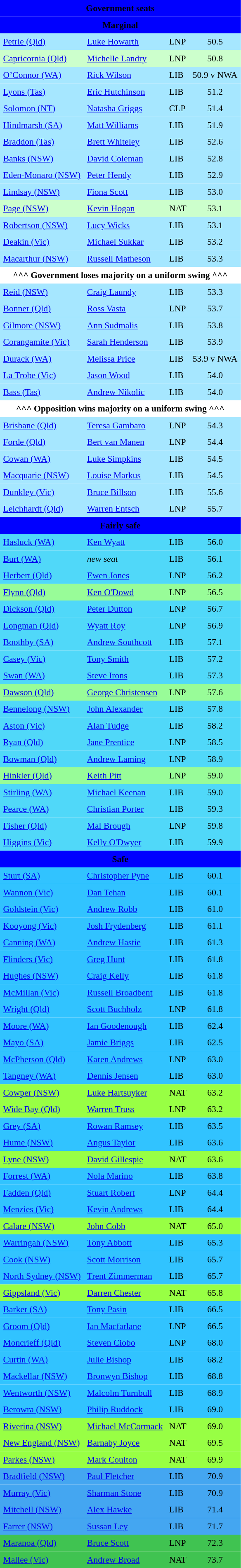<table class="toccolours" cellpadding="5" cellspacing="0" style="float:left; margin-right:.5em; margin-top:.4em; font-size:90%;">
<tr>
<td colspan="4"  style="text-align:center; background:blue;"><span><strong>Government seats</strong></span></td>
</tr>
<tr>
<td colspan="4"  style="text-align:center; background:blue;"><span><strong>Marginal</strong></span></td>
</tr>
<tr style="background:#a6e7ff;">
<td><a href='#'>Petrie (Qld)</a></td>
<td><a href='#'>Luke Howarth</a></td>
<td>LNP</td>
<td style="text-align:center;">50.5</td>
</tr>
<tr style="background:#cfc;">
<td><a href='#'>Capricornia (Qld)</a></td>
<td><a href='#'>Michelle Landry</a></td>
<td>LNP</td>
<td style="text-align:center;">50.8</td>
</tr>
<tr style="background:#a6e7ff;">
<td><a href='#'>O’Connor (WA)</a></td>
<td><a href='#'>Rick Wilson</a></td>
<td>LIB</td>
<td style="text-align:center;">50.9 v NWA</td>
</tr>
<tr style="background:#a6e7ff;">
<td><a href='#'>Lyons (Tas)</a></td>
<td><a href='#'>Eric Hutchinson</a></td>
<td>LIB</td>
<td style="text-align:center;">51.2</td>
</tr>
<tr style="background:#a6e7ff;">
<td><a href='#'>Solomon (NT)</a></td>
<td><a href='#'>Natasha Griggs</a></td>
<td>CLP</td>
<td style="text-align:center;">51.4</td>
</tr>
<tr style="background:#a6e7ff;">
<td><a href='#'>Hindmarsh (SA)</a></td>
<td><a href='#'>Matt Williams</a></td>
<td>LIB</td>
<td style="text-align:center;">51.9</td>
</tr>
<tr style="background:#a6e7ff;">
<td><a href='#'>Braddon (Tas)</a></td>
<td><a href='#'>Brett Whiteley</a></td>
<td>LIB</td>
<td style="text-align:center;">52.6</td>
</tr>
<tr style="background:#a6e7ff;">
<td><a href='#'>Banks (NSW)</a></td>
<td><a href='#'>David Coleman</a></td>
<td>LIB</td>
<td style="text-align:center;">52.8</td>
</tr>
<tr style="background:#a6e7ff;">
<td><a href='#'>Eden-Monaro (NSW)</a></td>
<td><a href='#'>Peter Hendy</a></td>
<td>LIB</td>
<td style="text-align:center;">52.9</td>
</tr>
<tr style="background:#a6e7ff;">
<td><a href='#'>Lindsay (NSW)</a></td>
<td><a href='#'>Fiona Scott</a></td>
<td>LIB</td>
<td style="text-align:center;">53.0</td>
</tr>
<tr style="background:#cfc;">
<td><a href='#'>Page (NSW)</a></td>
<td><a href='#'>Kevin Hogan</a></td>
<td>NAT</td>
<td style="text-align:center;">53.1</td>
</tr>
<tr style="background:#a6e7ff;">
<td><a href='#'>Robertson (NSW)</a></td>
<td><a href='#'>Lucy Wicks</a></td>
<td>LIB</td>
<td style="text-align:center;">53.1</td>
</tr>
<tr style="background:#a6e7ff;">
<td><a href='#'>Deakin (Vic)</a></td>
<td><a href='#'>Michael Sukkar</a></td>
<td>LIB</td>
<td style="text-align:center;">53.2</td>
</tr>
<tr style="background:#a6e7ff;">
<td><a href='#'>Macarthur (NSW)</a></td>
<td><a href='#'>Russell Matheson</a></td>
<td>LIB</td>
<td style="text-align:center;">53.3</td>
</tr>
<tr>
<td colspan="4" style="text-align:center;"><strong>^^^ Government loses majority on a uniform swing ^^^</strong></td>
</tr>
<tr style="background:#a6e7ff;">
<td><a href='#'>Reid (NSW)</a></td>
<td><a href='#'>Craig Laundy</a></td>
<td>LIB</td>
<td style="text-align:center;">53.3</td>
</tr>
<tr style="background:#a6e7ff;">
<td><a href='#'>Bonner (Qld)</a></td>
<td><a href='#'>Ross Vasta</a></td>
<td>LNP</td>
<td style="text-align:center;">53.7</td>
</tr>
<tr style="background:#a6e7ff;">
<td><a href='#'>Gilmore (NSW)</a></td>
<td><a href='#'>Ann Sudmalis</a></td>
<td>LIB</td>
<td style="text-align:center;">53.8</td>
</tr>
<tr style="background:#a6e7ff;">
<td><a href='#'>Corangamite (Vic)</a></td>
<td><a href='#'>Sarah Henderson</a></td>
<td>LIB</td>
<td style="text-align:center;">53.9</td>
</tr>
<tr style="background:#a6e7ff;">
<td><a href='#'>Durack (WA)</a></td>
<td><a href='#'>Melissa Price</a></td>
<td>LIB</td>
<td style="text-align:center;">53.9 v NWA</td>
</tr>
<tr style="background:#a6e7ff;">
<td><a href='#'>La Trobe (Vic)</a></td>
<td><a href='#'>Jason Wood</a></td>
<td>LIB</td>
<td style="text-align:center;">54.0</td>
</tr>
<tr style="background:#a6e7ff;">
<td><a href='#'>Bass (Tas)</a></td>
<td><a href='#'>Andrew Nikolic</a></td>
<td>LIB</td>
<td style="text-align:center;">54.0</td>
</tr>
<tr>
<td colspan="4" style="text-align:center;"><strong>^^^ Opposition wins majority on a uniform swing ^^^</strong></td>
</tr>
<tr style="background:#a6e7ff;">
<td><a href='#'>Brisbane (Qld)</a></td>
<td><a href='#'>Teresa Gambaro</a></td>
<td>LNP</td>
<td style="text-align:center;">54.3</td>
</tr>
<tr style="background:#a6e7ff;">
<td><a href='#'>Forde (Qld)</a></td>
<td><a href='#'>Bert van Manen</a></td>
<td>LNP</td>
<td style="text-align:center;">54.4</td>
</tr>
<tr style="background:#a6e7ff;">
<td><a href='#'>Cowan (WA)</a></td>
<td><a href='#'>Luke Simpkins</a></td>
<td>LIB</td>
<td style="text-align:center;">54.5</td>
</tr>
<tr style="background:#a6e7ff;">
<td><a href='#'>Macquarie (NSW)</a></td>
<td><a href='#'>Louise Markus</a></td>
<td>LIB</td>
<td style="text-align:center;">54.5</td>
</tr>
<tr style="background:#a6e7ff;">
<td><a href='#'>Dunkley (Vic)</a></td>
<td><a href='#'>Bruce Billson</a></td>
<td>LIB</td>
<td style="text-align:center;">55.6</td>
</tr>
<tr style="background:#a6e7ff;">
<td><a href='#'>Leichhardt (Qld)</a></td>
<td><a href='#'>Warren Entsch</a></td>
<td>LNP</td>
<td style="text-align:center;">55.7</td>
</tr>
<tr>
<td colspan="4"  style="text-align:center; background:blue;"><span><strong>Fairly safe</strong></span></td>
</tr>
<tr style="background:#50d8f9;">
<td><a href='#'>Hasluck (WA)</a></td>
<td><a href='#'>Ken Wyatt</a></td>
<td>LIB</td>
<td style="text-align:center;">56.0</td>
</tr>
<tr style="background:#50d8f9;">
<td><a href='#'>Burt (WA)</a></td>
<td><em>new seat</em></td>
<td>LIB</td>
<td style="text-align:center;">56.1</td>
</tr>
<tr style="background:#50d8f9;">
<td><a href='#'>Herbert (Qld)</a></td>
<td><a href='#'>Ewen Jones</a></td>
<td>LNP</td>
<td style="text-align:center;">56.2</td>
</tr>
<tr style="background:#98fc98;">
<td><a href='#'>Flynn (Qld)</a></td>
<td><a href='#'>Ken O'Dowd</a></td>
<td>LNP</td>
<td style="text-align:center;">56.5</td>
</tr>
<tr style="background:#50d8f9;">
<td><a href='#'>Dickson (Qld)</a></td>
<td><a href='#'>Peter Dutton</a></td>
<td>LNP</td>
<td style="text-align:center;">56.7</td>
</tr>
<tr style="background:#50d8f9;">
<td><a href='#'>Longman (Qld)</a></td>
<td><a href='#'>Wyatt Roy</a></td>
<td>LNP</td>
<td style="text-align:center;">56.9</td>
</tr>
<tr style="background:#50d8f9;">
<td><a href='#'>Boothby (SA)</a></td>
<td><a href='#'>Andrew Southcott</a></td>
<td>LIB</td>
<td style="text-align:center;">57.1</td>
</tr>
<tr style="background:#50d8f9;">
<td><a href='#'>Casey (Vic)</a></td>
<td><a href='#'>Tony Smith</a></td>
<td>LIB</td>
<td style="text-align:center;">57.2</td>
</tr>
<tr style="background:#50d8f9;">
<td><a href='#'>Swan (WA)</a></td>
<td><a href='#'>Steve Irons</a></td>
<td>LIB</td>
<td style="text-align:center;">57.3</td>
</tr>
<tr style="background:#98fc98;">
<td><a href='#'>Dawson (Qld)</a></td>
<td><a href='#'>George Christensen</a></td>
<td>LNP</td>
<td style="text-align:center;">57.6</td>
</tr>
<tr style="background:#50d8f9;">
<td><a href='#'>Bennelong (NSW)</a></td>
<td><a href='#'>John Alexander</a></td>
<td>LIB</td>
<td style="text-align:center;">57.8</td>
</tr>
<tr style="background:#50d8f9;">
<td><a href='#'>Aston (Vic)</a></td>
<td><a href='#'>Alan Tudge</a></td>
<td>LIB</td>
<td style="text-align:center;">58.2</td>
</tr>
<tr style="background:#50d8f9;">
<td><a href='#'>Ryan (Qld)</a></td>
<td><a href='#'>Jane Prentice</a></td>
<td>LNP</td>
<td style="text-align:center;">58.5</td>
</tr>
<tr style="background:#50d8f9;">
<td><a href='#'>Bowman (Qld)</a></td>
<td><a href='#'>Andrew Laming</a></td>
<td>LNP</td>
<td style="text-align:center;">58.9</td>
</tr>
<tr style="background:#98fc98;">
<td><a href='#'>Hinkler (Qld)</a></td>
<td><a href='#'>Keith Pitt</a></td>
<td>LNP</td>
<td style="text-align:center;">59.0</td>
</tr>
<tr style="background:#50d8f9;">
<td><a href='#'>Stirling (WA)</a></td>
<td><a href='#'>Michael Keenan</a></td>
<td>LIB</td>
<td style="text-align:center;">59.0</td>
</tr>
<tr style="background:#50d8f9;">
<td><a href='#'>Pearce (WA)</a></td>
<td><a href='#'>Christian Porter</a></td>
<td>LIB</td>
<td style="text-align:center;">59.3</td>
</tr>
<tr style="background:#50d8f9;">
<td><a href='#'>Fisher (Qld)</a></td>
<td><a href='#'>Mal Brough</a></td>
<td>LNP</td>
<td style="text-align:center;">59.8</td>
</tr>
<tr style="background:#50d8f9;">
<td><a href='#'>Higgins (Vic)</a></td>
<td><a href='#'>Kelly O'Dwyer</a></td>
<td>LIB</td>
<td style="text-align:center;">59.9</td>
</tr>
<tr>
<td colspan="4"  style="text-align:center; background:blue;"><span><strong>Safe</strong></span></td>
</tr>
<tr style="background:#31c3ff;">
<td><a href='#'>Sturt (SA)</a></td>
<td><a href='#'>Christopher Pyne</a></td>
<td>LIB</td>
<td style="text-align:center;">60.1</td>
</tr>
<tr style="background:#31c3ff;">
<td><a href='#'>Wannon (Vic)</a></td>
<td><a href='#'>Dan Tehan</a></td>
<td>LIB</td>
<td style="text-align:center;">60.1</td>
</tr>
<tr style="background:#31c3ff;">
<td><a href='#'>Goldstein (Vic)</a></td>
<td><a href='#'>Andrew Robb</a></td>
<td>LIB</td>
<td style="text-align:center;">61.0</td>
</tr>
<tr style="background:#31c3ff;">
<td><a href='#'>Kooyong (Vic)</a></td>
<td><a href='#'>Josh Frydenberg</a></td>
<td>LIB</td>
<td style="text-align:center;">61.1</td>
</tr>
<tr style="background:#31c3ff;">
<td><a href='#'>Canning (WA)</a></td>
<td><a href='#'>Andrew Hastie</a></td>
<td>LIB</td>
<td style="text-align:center;">61.3</td>
</tr>
<tr style="background:#31c3ff;">
<td><a href='#'>Flinders (Vic)</a></td>
<td><a href='#'>Greg Hunt</a></td>
<td>LIB</td>
<td style="text-align:center;">61.8</td>
</tr>
<tr style="background:#31c3ff;">
<td><a href='#'>Hughes (NSW)</a></td>
<td><a href='#'>Craig Kelly</a></td>
<td>LIB</td>
<td style="text-align:center;">61.8</td>
</tr>
<tr style="background:#31c3ff;">
<td><a href='#'>McMillan (Vic)</a></td>
<td><a href='#'>Russell Broadbent</a></td>
<td>LIB</td>
<td style="text-align:center;">61.8</td>
</tr>
<tr style="background:#31c3ff;">
<td><a href='#'>Wright (Qld)</a></td>
<td><a href='#'>Scott Buchholz</a></td>
<td>LNP</td>
<td style="text-align:center;">61.8</td>
</tr>
<tr style="background:#31c3ff;">
<td><a href='#'>Moore (WA)</a></td>
<td><a href='#'>Ian Goodenough</a></td>
<td>LIB</td>
<td style="text-align:center;">62.4</td>
</tr>
<tr style="background:#31c3ff;">
<td><a href='#'>Mayo (SA)</a></td>
<td><a href='#'>Jamie Briggs</a></td>
<td>LIB</td>
<td style="text-align:center;">62.5</td>
</tr>
<tr style="background:#31c3ff;">
<td><a href='#'>McPherson (Qld)</a></td>
<td><a href='#'>Karen Andrews</a></td>
<td>LNP</td>
<td style="text-align:center;">63.0</td>
</tr>
<tr style="background:#31c3ff;">
<td><a href='#'>Tangney (WA)</a></td>
<td><a href='#'>Dennis Jensen</a></td>
<td>LIB</td>
<td style="text-align:center;">63.0</td>
</tr>
<tr style="background:#98ff44;">
<td><a href='#'>Cowper (NSW)</a></td>
<td><a href='#'>Luke Hartsuyker</a></td>
<td>NAT</td>
<td style="text-align:center;">63.2</td>
</tr>
<tr style="background:#98ff44;">
<td><a href='#'>Wide Bay (Qld)</a></td>
<td><a href='#'>Warren Truss</a></td>
<td>LNP</td>
<td style="text-align:center;">63.2</td>
</tr>
<tr style="background:#31c3ff;">
<td><a href='#'>Grey (SA)</a></td>
<td><a href='#'>Rowan Ramsey</a></td>
<td>LIB</td>
<td style="text-align:center;">63.5</td>
</tr>
<tr style="background:#31c3ff;">
<td><a href='#'>Hume (NSW)</a></td>
<td><a href='#'>Angus Taylor</a></td>
<td>LIB</td>
<td style="text-align:center;">63.6</td>
</tr>
<tr style="background:#98ff44;">
<td><a href='#'>Lyne (NSW)</a></td>
<td><a href='#'>David Gillespie</a></td>
<td>NAT</td>
<td style="text-align:center;">63.6</td>
</tr>
<tr style="background:#31c3ff;">
<td><a href='#'>Forrest (WA)</a></td>
<td><a href='#'>Nola Marino</a></td>
<td>LIB</td>
<td style="text-align:center;">63.8</td>
</tr>
<tr style="background:#31c3ff;">
<td><a href='#'>Fadden (Qld)</a></td>
<td><a href='#'>Stuart Robert</a></td>
<td>LNP</td>
<td style="text-align:center;">64.4</td>
</tr>
<tr style="background:#31c3ff;">
<td><a href='#'>Menzies (Vic)</a></td>
<td><a href='#'>Kevin Andrews</a></td>
<td>LIB</td>
<td style="text-align:center;">64.4</td>
</tr>
<tr style="background:#98ff44;">
<td><a href='#'>Calare (NSW)</a></td>
<td><a href='#'>John Cobb</a></td>
<td>NAT</td>
<td style="text-align:center;">65.0</td>
</tr>
<tr style="background:#31c3ff;">
<td><a href='#'>Warringah (NSW)</a></td>
<td><a href='#'>Tony Abbott</a></td>
<td>LIB</td>
<td style="text-align:center;">65.3</td>
</tr>
<tr style="background:#31c3ff;">
<td><a href='#'>Cook (NSW)</a></td>
<td><a href='#'>Scott Morrison</a></td>
<td>LIB</td>
<td style="text-align:center;">65.7</td>
</tr>
<tr style="background:#31c3ff;">
<td><a href='#'>North Sydney (NSW)</a></td>
<td><a href='#'>Trent Zimmerman</a></td>
<td>LIB</td>
<td style="text-align:center;">65.7</td>
</tr>
<tr style="background:#98ff44;">
<td><a href='#'>Gippsland (Vic)</a></td>
<td><a href='#'>Darren Chester</a></td>
<td>NAT</td>
<td style="text-align:center;">65.8</td>
</tr>
<tr style="background:#31c3ff;">
<td><a href='#'>Barker (SA)</a></td>
<td><a href='#'>Tony Pasin</a></td>
<td>LIB</td>
<td style="text-align:center;">66.5</td>
</tr>
<tr style="background:#31c3ff;">
<td><a href='#'>Groom (Qld)</a></td>
<td><a href='#'>Ian Macfarlane</a></td>
<td>LNP</td>
<td style="text-align:center;">66.5</td>
</tr>
<tr style="background:#31c3ff;">
<td><a href='#'>Moncrieff (Qld)</a></td>
<td><a href='#'>Steven Ciobo</a></td>
<td>LNP</td>
<td style="text-align:center;">68.0</td>
</tr>
<tr style="background:#31c3ff;">
<td><a href='#'>Curtin (WA)</a></td>
<td><a href='#'>Julie Bishop</a></td>
<td>LIB</td>
<td style="text-align:center;">68.2</td>
</tr>
<tr style="background:#31c3ff;">
<td><a href='#'>Mackellar (NSW)</a></td>
<td><a href='#'>Bronwyn Bishop</a></td>
<td>LIB</td>
<td style="text-align:center;">68.8</td>
</tr>
<tr style="background:#31c3ff;">
<td><a href='#'>Wentworth (NSW)</a></td>
<td><a href='#'>Malcolm Turnbull</a></td>
<td>LIB</td>
<td style="text-align:center;">68.9</td>
</tr>
<tr style="background:#31c3ff;">
<td><a href='#'>Berowra (NSW)</a></td>
<td><a href='#'>Philip Ruddock</a></td>
<td>LIB</td>
<td style="text-align:center;">69.0</td>
</tr>
<tr style="background:#98ff44;">
<td><a href='#'>Riverina (NSW)</a></td>
<td><a href='#'>Michael McCormack</a></td>
<td>NAT</td>
<td style="text-align:center;">69.0</td>
</tr>
<tr style="background:#98ff44;">
<td><a href='#'>New England (NSW)</a></td>
<td><a href='#'>Barnaby Joyce</a></td>
<td>NAT</td>
<td style="text-align:center;">69.5</td>
</tr>
<tr style="background:#98ff44;">
<td><a href='#'>Parkes (NSW)</a></td>
<td><a href='#'>Mark Coulton</a></td>
<td>NAT</td>
<td style="text-align:center;">69.9</td>
</tr>
<tr style="background:#44a6f1;">
<td><a href='#'>Bradfield (NSW)</a></td>
<td><a href='#'>Paul Fletcher</a></td>
<td>LIB</td>
<td style="text-align:center;">70.9</td>
</tr>
<tr style="background:#44a6f1;">
<td><a href='#'>Murray (Vic)</a></td>
<td><a href='#'>Sharman Stone</a></td>
<td>LIB</td>
<td style="text-align:center;">70.9</td>
</tr>
<tr style="background:#44a6f1;">
<td><a href='#'>Mitchell (NSW)</a></td>
<td><a href='#'>Alex Hawke</a></td>
<td>LIB</td>
<td style="text-align:center;">71.4</td>
</tr>
<tr style="background:#44a6f1;">
<td><a href='#'>Farrer (NSW)</a></td>
<td><a href='#'>Sussan Ley</a></td>
<td>LIB</td>
<td style="text-align:center;">71.7</td>
</tr>
<tr style="background:#40c351;">
<td><a href='#'>Maranoa (Qld)</a></td>
<td><a href='#'>Bruce Scott</a></td>
<td>LNP</td>
<td style="text-align:center;">72.3</td>
</tr>
<tr style="background:#40c351;">
<td><a href='#'>Mallee (Vic)</a></td>
<td><a href='#'>Andrew Broad</a></td>
<td>NAT</td>
<td style="text-align:center;">73.7</td>
</tr>
</table>
